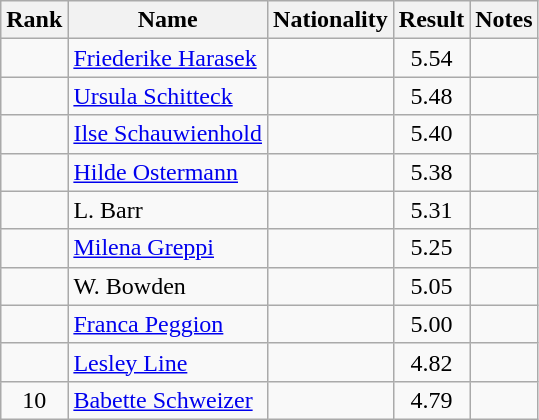<table class="wikitable sortable" style="text-align:center">
<tr>
<th>Rank</th>
<th>Name</th>
<th>Nationality</th>
<th>Result</th>
<th>Notes</th>
</tr>
<tr>
<td></td>
<td align=left><a href='#'>Friederike Harasek</a></td>
<td align=left></td>
<td>5.54</td>
<td></td>
</tr>
<tr>
<td></td>
<td align=left><a href='#'>Ursula Schitteck</a></td>
<td align=left></td>
<td>5.48</td>
<td></td>
</tr>
<tr>
<td></td>
<td align=left><a href='#'>Ilse Schauwienhold</a></td>
<td align=left></td>
<td>5.40</td>
<td></td>
</tr>
<tr>
<td></td>
<td align=left><a href='#'>Hilde Ostermann</a></td>
<td align=left></td>
<td>5.38</td>
<td></td>
</tr>
<tr>
<td></td>
<td align=left>L. Barr</td>
<td align=left></td>
<td>5.31</td>
<td></td>
</tr>
<tr>
<td></td>
<td align=left><a href='#'>Milena Greppi</a></td>
<td align=left></td>
<td>5.25</td>
<td></td>
</tr>
<tr>
<td></td>
<td align=left>W. Bowden</td>
<td align=left></td>
<td>5.05</td>
<td></td>
</tr>
<tr>
<td></td>
<td align=left><a href='#'>Franca Peggion</a></td>
<td align=left></td>
<td>5.00</td>
<td></td>
</tr>
<tr>
<td></td>
<td align=left><a href='#'>Lesley Line</a></td>
<td align=left></td>
<td>4.82</td>
<td></td>
</tr>
<tr>
<td>10</td>
<td align=left><a href='#'>Babette Schweizer</a></td>
<td align=left></td>
<td>4.79</td>
<td></td>
</tr>
</table>
